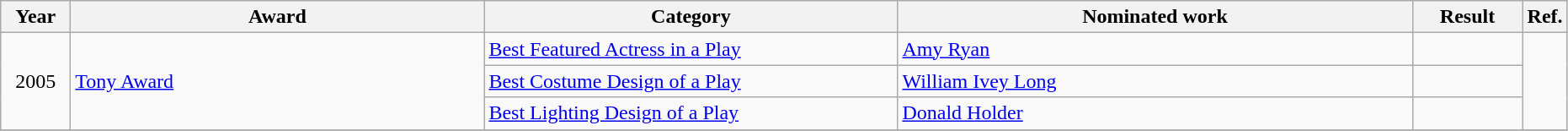<table class=wikitable>
<tr>
<th scope="col" style="width:3em;">Year</th>
<th scope="col" style="width:20em;">Award</th>
<th scope="col" style="width:20em;">Category</th>
<th scope="col" style="width:25em;">Nominated work</th>
<th scope="col" style="width:5em;">Result</th>
<th>Ref.</th>
</tr>
<tr>
<td style="text-align:center;", rowspan=3>2005</td>
<td rowspan=3><a href='#'>Tony Award</a></td>
<td><a href='#'>Best Featured Actress in a Play</a></td>
<td><a href='#'>Amy Ryan</a></td>
<td></td>
<td rowspan=3></td>
</tr>
<tr>
<td><a href='#'>Best Costume Design of a Play</a></td>
<td><a href='#'>William Ivey Long</a></td>
<td></td>
</tr>
<tr>
<td><a href='#'>Best Lighting Design of a Play</a></td>
<td><a href='#'>Donald Holder</a></td>
<td></td>
</tr>
<tr>
</tr>
</table>
